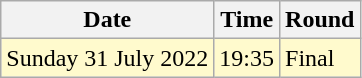<table class="wikitable">
<tr>
<th>Date</th>
<th>Time</th>
<th>Round</th>
</tr>
<tr>
<td style=background:lemonchiffon>Sunday 31 July 2022</td>
<td style=background:lemonchiffon>19:35</td>
<td style=background:lemonchiffon>Final</td>
</tr>
</table>
